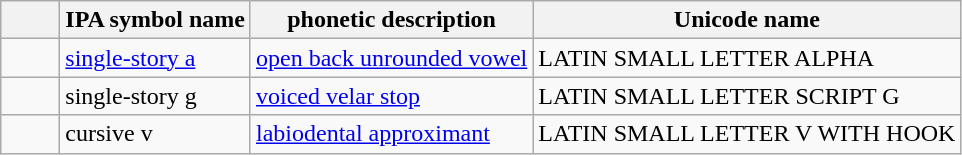<table class="wikitable">
<tr>
<th style="width:2em;"></th>
<th>IPA symbol name</th>
<th>phonetic description</th>
<th>Unicode name</th>
</tr>
<tr>
<td style="text-align:center;"></td>
<td><a href='#'>single-story a</a></td>
<td><a href='#'>open back unrounded vowel</a></td>
<td>LATIN SMALL LETTER ALPHA</td>
</tr>
<tr>
<td style="text-align:center;"></td>
<td>single-story g</td>
<td><a href='#'>voiced velar stop</a></td>
<td>LATIN SMALL LETTER SCRIPT G</td>
</tr>
<tr>
<td style="text-align:center;"></td>
<td>cursive v</td>
<td><a href='#'>labiodental approximant</a></td>
<td>LATIN SMALL LETTER V WITH HOOK</td>
</tr>
</table>
